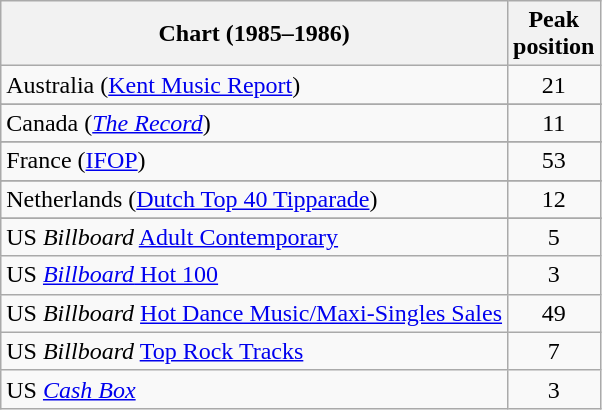<table class="wikitable sortable">
<tr>
<th>Chart (1985–1986)</th>
<th>Peak<br>position</th>
</tr>
<tr>
<td>Australia (<a href='#'>Kent Music Report</a>)</td>
<td align="center">21</td>
</tr>
<tr>
</tr>
<tr>
<td>Canada (<em><a href='#'>The Record</a></em>)</td>
<td align="center">11</td>
</tr>
<tr>
</tr>
<tr>
<td>France (<a href='#'>IFOP</a>)</td>
<td align="center">53</td>
</tr>
<tr>
</tr>
<tr>
</tr>
<tr>
<td>Netherlands (<a href='#'>Dutch Top 40 Tipparade</a>)</td>
<td align="center">12</td>
</tr>
<tr>
</tr>
<tr>
</tr>
<tr>
</tr>
<tr>
<td>US <em>Billboard</em> <a href='#'>Adult Contemporary</a></td>
<td align="center">5</td>
</tr>
<tr>
<td>US <a href='#'><em>Billboard</em> Hot 100</a></td>
<td align="center">3</td>
</tr>
<tr>
<td>US <em>Billboard</em> <a href='#'>Hot Dance Music/Maxi-Singles Sales</a></td>
<td align="center">49</td>
</tr>
<tr>
<td>US <em>Billboard</em> <a href='#'>Top Rock Tracks</a></td>
<td align="center">7</td>
</tr>
<tr>
<td>US <em><a href='#'>Cash Box</a></em></td>
<td align="center">3</td>
</tr>
</table>
